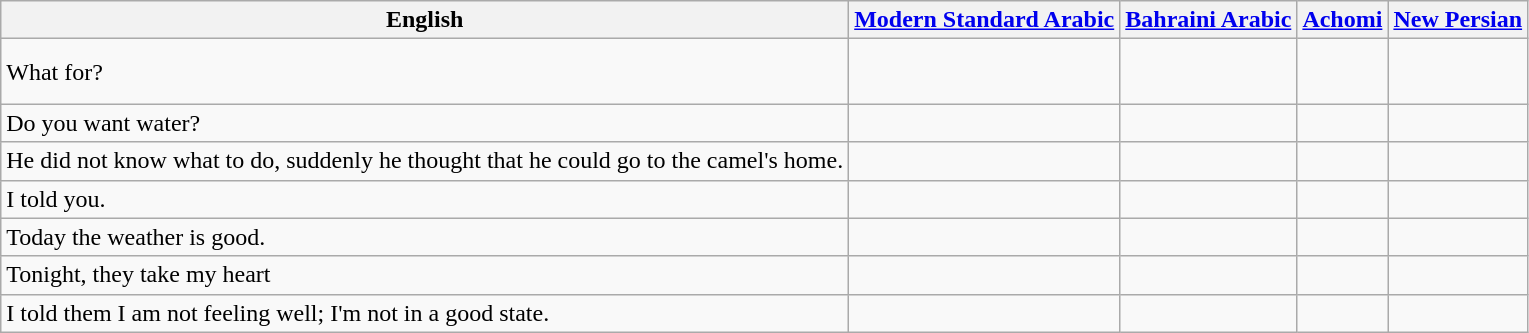<table class="wikitable">
<tr>
<th>English</th>
<th><a href='#'>Modern Standard Arabic</a></th>
<th><a href='#'>Bahraini Arabic</a></th>
<th><a href='#'>Achomi</a></th>
<th><a href='#'>New Persian</a></th>
</tr>
<tr>
<td>What for?</td>
<td></td>
<td></td>
<td></td>
<td><br><br></td>
</tr>
<tr>
<td>Do you want water?</td>
<td></td>
<td></td>
<td></td>
<td><br>
</td>
</tr>
<tr>
<td>He did not know what to do, suddenly he thought that he could go to the camel's home.</td>
<td></td>
<td></td>
<td></td>
<td><br></td>
</tr>
<tr>
<td>I told you.</td>
<td></td>
<td></td>
<td></td>
<td><br>
</td>
</tr>
<tr>
<td>Today the weather is good.</td>
<td></td>
<td></td>
<td></td>
<td><br>
</td>
</tr>
<tr>
<td>Tonight, they take my heart</td>
<td></td>
<td></td>
<td></td>
<td><br>
</td>
</tr>
<tr>
<td>I told them I am not feeling well; I'm not in a good state.</td>
<td></td>
<td></td>
<td></td>
<td><br>
</td>
</tr>
</table>
